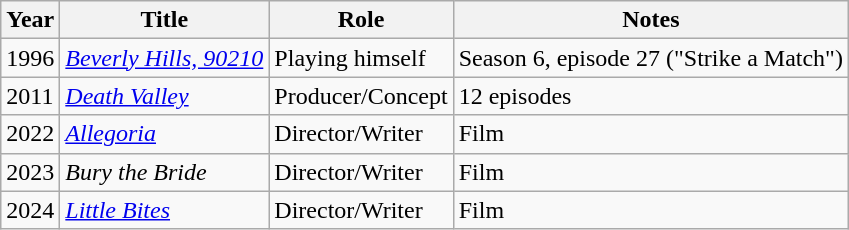<table class="wikitable sortable">
<tr>
<th>Year</th>
<th>Title</th>
<th>Role</th>
<th class="unsortable">Notes</th>
</tr>
<tr>
<td>1996</td>
<td><em><a href='#'>Beverly Hills, 90210</a></em></td>
<td>Playing himself</td>
<td>Season 6, episode 27 ("Strike a Match")</td>
</tr>
<tr>
<td>2011</td>
<td><em><a href='#'>Death Valley</a></em></td>
<td>Producer/Concept</td>
<td>12 episodes</td>
</tr>
<tr>
<td>2022</td>
<td><em><a href='#'>Allegoria</a></em></td>
<td>Director/Writer</td>
<td>Film</td>
</tr>
<tr>
<td>2023</td>
<td><em>Bury the Bride</em></td>
<td>Director/Writer</td>
<td>Film</td>
</tr>
<tr>
<td>2024</td>
<td><em><a href='#'>Little Bites</a></em></td>
<td>Director/Writer</td>
<td>Film</td>
</tr>
</table>
